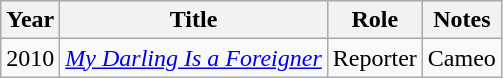<table class="wikitable">
<tr>
<th>Year</th>
<th>Title</th>
<th>Role</th>
<th>Notes</th>
</tr>
<tr>
<td>2010</td>
<td><em><a href='#'>My Darling Is a Foreigner</a></em></td>
<td>Reporter</td>
<td>Cameo</td>
</tr>
</table>
